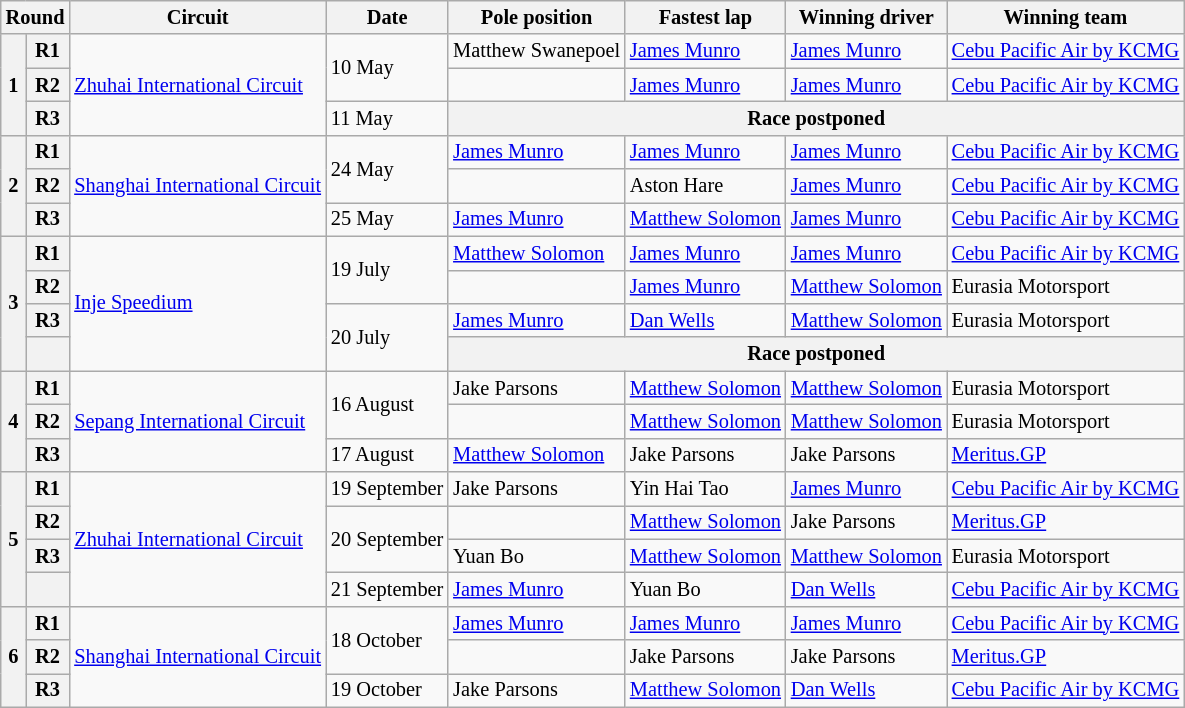<table class="wikitable" style="font-size: 85%;">
<tr>
<th colspan=2>Round</th>
<th>Circuit</th>
<th>Date</th>
<th>Pole position</th>
<th>Fastest lap</th>
<th>Winning driver</th>
<th>Winning team</th>
</tr>
<tr>
<th rowspan=3>1</th>
<th>R1</th>
<td rowspan=3> <a href='#'>Zhuhai International Circuit</a></td>
<td rowspan=2>10 May</td>
<td> Matthew Swanepoel</td>
<td> <a href='#'>James Munro</a></td>
<td> <a href='#'>James Munro</a></td>
<td nowrap> <a href='#'>Cebu Pacific Air by KCMG</a></td>
</tr>
<tr>
<th>R2</th>
<td></td>
<td> <a href='#'>James Munro</a></td>
<td> <a href='#'>James Munro</a></td>
<td> <a href='#'>Cebu Pacific Air by KCMG</a></td>
</tr>
<tr>
<th>R3</th>
<td>11 May</td>
<th colspan=4>Race postponed</th>
</tr>
<tr>
<th rowspan=3>2</th>
<th>R1</th>
<td rowspan=3 nowrap> <a href='#'>Shanghai International Circuit</a></td>
<td rowspan=2>24 May</td>
<td> <a href='#'>James Munro</a></td>
<td> <a href='#'>James Munro</a></td>
<td> <a href='#'>James Munro</a></td>
<td> <a href='#'>Cebu Pacific Air by KCMG</a></td>
</tr>
<tr>
<th>R2</th>
<td></td>
<td> Aston Hare</td>
<td> <a href='#'>James Munro</a></td>
<td> <a href='#'>Cebu Pacific Air by KCMG</a></td>
</tr>
<tr>
<th>R3</th>
<td>25 May</td>
<td> <a href='#'>James Munro</a></td>
<td> <a href='#'>Matthew Solomon</a></td>
<td> <a href='#'>James Munro</a></td>
<td> <a href='#'>Cebu Pacific Air by KCMG</a></td>
</tr>
<tr>
<th rowspan=4>3</th>
<th>R1</th>
<td rowspan=4> <a href='#'>Inje Speedium</a></td>
<td rowspan=2>19 July</td>
<td> <a href='#'>Matthew Solomon</a></td>
<td> <a href='#'>James Munro</a></td>
<td> <a href='#'>James Munro</a></td>
<td> <a href='#'>Cebu Pacific Air by KCMG</a></td>
</tr>
<tr>
<th>R2</th>
<td></td>
<td> <a href='#'>James Munro</a></td>
<td> <a href='#'>Matthew Solomon</a></td>
<td> Eurasia Motorsport</td>
</tr>
<tr>
<th>R3</th>
<td rowspan=2>20 July</td>
<td> <a href='#'>James Munro</a></td>
<td> <a href='#'>Dan Wells</a></td>
<td> <a href='#'>Matthew Solomon</a></td>
<td> Eurasia Motorsport</td>
</tr>
<tr>
<th></th>
<th colspan=4>Race postponed</th>
</tr>
<tr>
<th rowspan=3>4</th>
<th>R1</th>
<td rowspan=3> <a href='#'>Sepang International Circuit</a></td>
<td rowspan=2>16 August</td>
<td> Jake Parsons</td>
<td> <a href='#'>Matthew Solomon</a></td>
<td> <a href='#'>Matthew Solomon</a></td>
<td> Eurasia Motorsport</td>
</tr>
<tr>
<th>R2</th>
<td></td>
<td nowrap> <a href='#'>Matthew Solomon</a></td>
<td nowrap> <a href='#'>Matthew Solomon</a></td>
<td> Eurasia Motorsport</td>
</tr>
<tr>
<th>R3</th>
<td>17 August</td>
<td nowrap> <a href='#'>Matthew Solomon</a></td>
<td> Jake Parsons</td>
<td> Jake Parsons</td>
<td> <a href='#'>Meritus.GP</a></td>
</tr>
<tr>
<th rowspan=4>5</th>
<th>R1</th>
<td rowspan=4> <a href='#'>Zhuhai International Circuit</a></td>
<td nowrap>19 September</td>
<td> Jake Parsons</td>
<td> Yin Hai Tao</td>
<td> <a href='#'>James Munro</a></td>
<td> <a href='#'>Cebu Pacific Air by KCMG</a></td>
</tr>
<tr>
<th>R2</th>
<td rowspan=2>20 September</td>
<td></td>
<td> <a href='#'>Matthew Solomon</a></td>
<td> Jake Parsons</td>
<td> <a href='#'>Meritus.GP</a></td>
</tr>
<tr>
<th>R3</th>
<td> Yuan Bo</td>
<td> <a href='#'>Matthew Solomon</a></td>
<td> <a href='#'>Matthew Solomon</a></td>
<td> Eurasia Motorsport</td>
</tr>
<tr>
<th></th>
<td>21 September</td>
<td> <a href='#'>James Munro</a></td>
<td> Yuan Bo</td>
<td> <a href='#'>Dan Wells</a></td>
<td> <a href='#'>Cebu Pacific Air by KCMG</a></td>
</tr>
<tr>
<th rowspan=3>6</th>
<th>R1</th>
<td rowspan=3> <a href='#'>Shanghai International Circuit</a></td>
<td rowspan=2>18 October</td>
<td> <a href='#'>James Munro</a></td>
<td> <a href='#'>James Munro</a></td>
<td> <a href='#'>James Munro</a></td>
<td> <a href='#'>Cebu Pacific Air by KCMG</a></td>
</tr>
<tr>
<th>R2</th>
<td></td>
<td> Jake Parsons</td>
<td> Jake Parsons</td>
<td> <a href='#'>Meritus.GP</a></td>
</tr>
<tr>
<th>R3</th>
<td>19 October</td>
<td> Jake Parsons</td>
<td> <a href='#'>Matthew Solomon</a></td>
<td> <a href='#'>Dan Wells</a></td>
<td> <a href='#'>Cebu Pacific Air by KCMG</a></td>
</tr>
</table>
